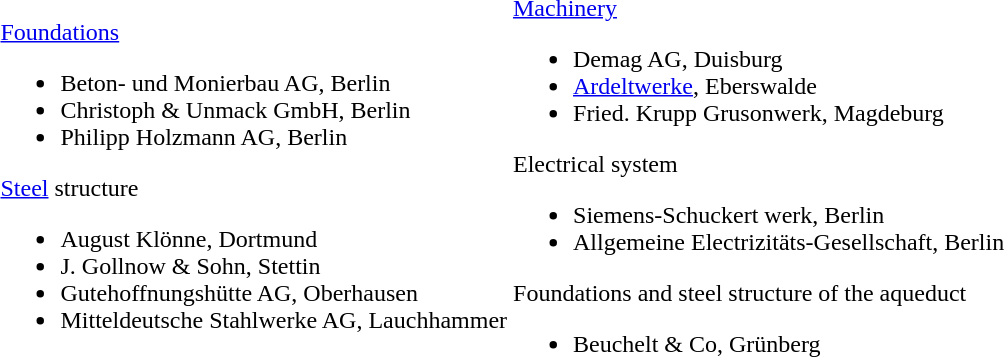<table>
<tr>
<td><br><a href='#'>Foundations</a><ul><li>Beton- und Monierbau AG, Berlin</li><li>Christoph & Unmack GmbH, Berlin</li><li>Philipp Holzmann AG, Berlin</li></ul><a href='#'>Steel</a> structure<ul><li>August Klönne, Dortmund</li><li>J. Gollnow & Sohn, Stettin</li><li>Gutehoffnungshütte AG, Oberhausen</li><li>Mitteldeutsche Stahlwerke AG, Lauchhammer</li></ul></td>
<td><br><a href='#'>Machinery</a><ul><li>Demag AG, Duisburg</li><li><a href='#'>Ardeltwerke</a>, Eberswalde</li><li>Fried. Krupp Grusonwerk, Magdeburg</li></ul>Electrical system<ul><li>Siemens-Schuckert werk, Berlin</li><li>Allgemeine Electrizitäts-Gesellschaft, Berlin</li></ul>Foundations and steel structure of the aqueduct<ul><li>Beuchelt & Co, Grünberg</li></ul></td>
</tr>
</table>
